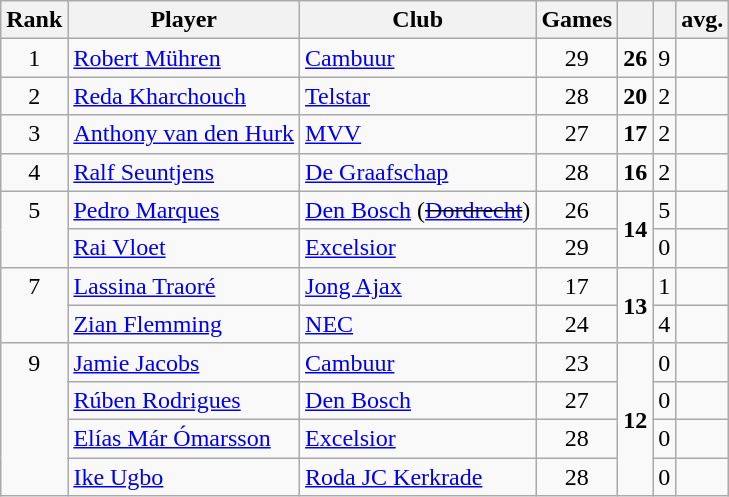<table class="wikitable" style="text-align: center;">
<tr>
<th>Rank</th>
<th>Player</th>
<th>Club</th>
<th>Games</th>
<th></th>
<th></th>
<th>avg.</th>
</tr>
<tr>
<td style="vertical-align: top;">1</td>
<td style="text-align: left;"> <a href='#'>Robert Mühren</a></td>
<td style="text-align: left;"><a href='#'>Cambuur</a></td>
<td>29</td>
<td><strong>26</strong></td>
<td>9</td>
<td></td>
</tr>
<tr>
<td style="vertical-align: top;">2</td>
<td style="text-align: left;"> <a href='#'>Reda Kharchouch</a></td>
<td style="text-align: left;"><a href='#'>Telstar</a></td>
<td>28</td>
<td><strong>20</strong></td>
<td>2</td>
<td></td>
</tr>
<tr>
<td style="vertical-align: top;">3</td>
<td style="text-align: left;"> <a href='#'>Anthony van den Hurk</a></td>
<td style="text-align: left;"><a href='#'>MVV</a></td>
<td>27</td>
<td><strong>17</strong></td>
<td>2</td>
<td></td>
</tr>
<tr>
<td style="vertical-align: top;">4</td>
<td style="text-align: left;"> <a href='#'>Ralf Seuntjens</a></td>
<td style="text-align: left;"><a href='#'>De Graafschap</a></td>
<td>28</td>
<td><strong>16</strong></td>
<td>2</td>
<td></td>
</tr>
<tr>
<td rowspan="2" style="vertical-align: top;">5</td>
<td style="text-align: left;"> <a href='#'>Pedro Marques</a></td>
<td style="text-align: left;"><a href='#'>Den Bosch</a> (<s><a href='#'>Dordrecht</a></s>)</td>
<td>26</td>
<td rowspan="2"><strong>14</strong></td>
<td>5</td>
<td></td>
</tr>
<tr>
<td style="text-align: left;"> <a href='#'>Rai Vloet</a></td>
<td style="text-align: left;"><a href='#'>Excelsior</a></td>
<td>29</td>
<td>0</td>
<td></td>
</tr>
<tr>
<td rowspan="2" style="vertical-align: top;">7</td>
<td style="text-align: left;"> <a href='#'>Lassina Traoré</a></td>
<td style="text-align: left;"><a href='#'>Jong Ajax</a></td>
<td>17</td>
<td rowspan="2"><strong>13</strong></td>
<td>1</td>
<td></td>
</tr>
<tr>
<td style="text-align: left;"> <a href='#'>Zian Flemming</a></td>
<td style="text-align: left;"><a href='#'>NEC</a></td>
<td>24</td>
<td>4</td>
<td></td>
</tr>
<tr>
<td rowspan="4" style="vertical-align: top;">9</td>
<td style="text-align: left;"> <a href='#'>Jamie Jacobs</a></td>
<td style="text-align: left;"><a href='#'>Cambuur</a></td>
<td>23</td>
<td rowspan="4"><strong>12</strong></td>
<td>0</td>
<td></td>
</tr>
<tr>
<td style="text-align: left;"> <a href='#'>Rúben Rodrigues</a></td>
<td style="text-align: left;"><a href='#'>Den Bosch</a></td>
<td>27</td>
<td>0</td>
<td></td>
</tr>
<tr>
<td style="text-align: left;"> <a href='#'>Elías Már Ómarsson</a></td>
<td style="text-align: left;"><a href='#'>Excelsior</a></td>
<td>28</td>
<td>0</td>
<td></td>
</tr>
<tr>
<td style="text-align: left;"> <a href='#'>Ike Ugbo</a></td>
<td style="text-align: left;"><a href='#'>Roda JC Kerkrade</a></td>
<td>28</td>
<td>0</td>
<td></td>
</tr>
</table>
